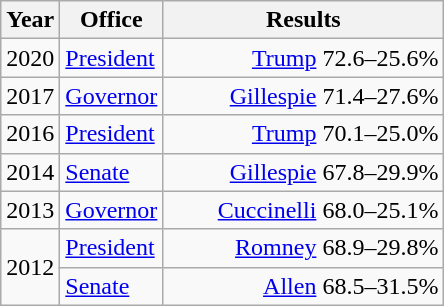<table class=wikitable>
<tr>
<th width="30">Year</th>
<th width="60">Office</th>
<th width="180">Results</th>
</tr>
<tr>
<td>2020</td>
<td><a href='#'>President</a></td>
<td align="right" ><a href='#'>Trump</a> 72.6–25.6%</td>
</tr>
<tr>
<td>2017</td>
<td><a href='#'>Governor</a></td>
<td align="right" ><a href='#'>Gillespie</a> 71.4–27.6%</td>
</tr>
<tr>
<td>2016</td>
<td><a href='#'>President</a></td>
<td align="right" ><a href='#'>Trump</a> 70.1–25.0%</td>
</tr>
<tr>
<td>2014</td>
<td><a href='#'>Senate</a></td>
<td align="right" ><a href='#'>Gillespie</a> 67.8–29.9%</td>
</tr>
<tr>
<td>2013</td>
<td><a href='#'>Governor</a></td>
<td align="right" ><a href='#'>Cuccinelli</a> 68.0–25.1%</td>
</tr>
<tr>
<td rowspan="2">2012</td>
<td><a href='#'>President</a></td>
<td align="right" ><a href='#'>Romney</a> 68.9–29.8%</td>
</tr>
<tr>
<td><a href='#'>Senate</a></td>
<td align="right" ><a href='#'>Allen</a> 68.5–31.5%</td>
</tr>
</table>
